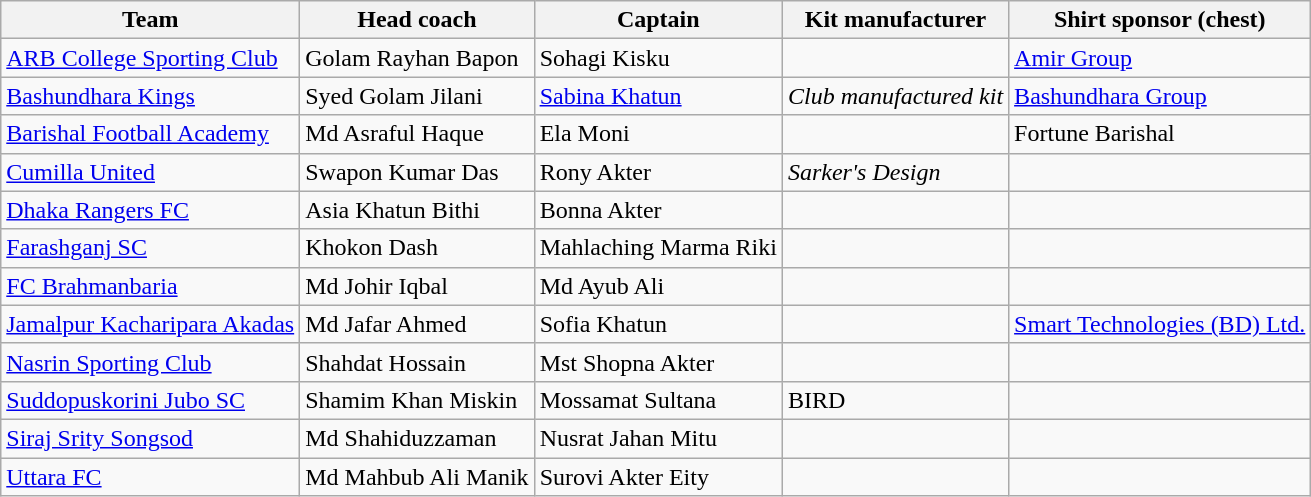<table class="wikitable sortable">
<tr>
<th>Team</th>
<th>Head coach</th>
<th>Captain</th>
<th>Kit manufacturer</th>
<th>Shirt sponsor (chest)</th>
</tr>
<tr>
<td><a href='#'>ARB College Sporting Club</a></td>
<td> Golam Rayhan Bapon</td>
<td> Sohagi Kisku</td>
<td></td>
<td><a href='#'>Amir Group</a></td>
</tr>
<tr>
<td><a href='#'>Bashundhara Kings</a></td>
<td> Syed Golam Jilani</td>
<td> <a href='#'>Sabina Khatun</a></td>
<td><em>Club manufactured kit</em></td>
<td><a href='#'>Bashundhara Group</a></td>
</tr>
<tr>
<td><a href='#'>Barishal Football Academy</a></td>
<td> Md Asraful Haque</td>
<td> Ela Moni</td>
<td></td>
<td>Fortune Barishal</td>
</tr>
<tr>
<td><a href='#'>Cumilla United</a></td>
<td> Swapon Kumar Das</td>
<td> Rony Akter</td>
<td><em>Sarker's Design</em></td>
<td></td>
</tr>
<tr>
<td><a href='#'>Dhaka Rangers FC</a></td>
<td> Asia Khatun Bithi</td>
<td> Bonna Akter</td>
<td></td>
<td></td>
</tr>
<tr>
<td><a href='#'>Farashganj SC</a></td>
<td> Khokon Dash</td>
<td> Mahlaching Marma Riki</td>
<td></td>
<td></td>
</tr>
<tr>
<td><a href='#'>FC Brahmanbaria</a></td>
<td> Md Johir Iqbal</td>
<td> Md Ayub Ali</td>
<td></td>
<td></td>
</tr>
<tr>
<td><a href='#'>Jamalpur Kacharipara Akadas</a></td>
<td> Md Jafar Ahmed</td>
<td> Sofia Khatun</td>
<td></td>
<td><a href='#'>Smart Technologies (BD) Ltd.</a></td>
</tr>
<tr>
<td><a href='#'>Nasrin Sporting Club</a></td>
<td> Shahdat Hossain</td>
<td> Mst Shopna Akter</td>
<td></td>
<td></td>
</tr>
<tr>
<td><a href='#'>Suddopuskorini Jubo SC</a></td>
<td> Shamim Khan Miskin</td>
<td> Mossamat Sultana</td>
<td>BIRD</td>
<td></td>
</tr>
<tr>
<td><a href='#'>Siraj Srity Songsod</a></td>
<td> Md Shahiduzzaman</td>
<td> Nusrat Jahan Mitu</td>
<td></td>
<td></td>
</tr>
<tr>
<td><a href='#'>Uttara FC</a></td>
<td> Md Mahbub Ali Manik</td>
<td> Surovi Akter Eity</td>
<td></td>
<td></td>
</tr>
</table>
